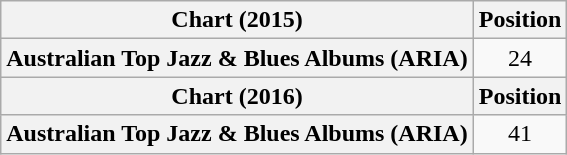<table class="wikitable plainrowheaders" style="text-align:center">
<tr>
<th scope="col">Chart (2015)</th>
<th scope="col">Position</th>
</tr>
<tr>
<th scope="row">Australian Top Jazz & Blues Albums (ARIA)</th>
<td>24</td>
</tr>
<tr>
<th scope="col">Chart (2016)</th>
<th scope="col">Position</th>
</tr>
<tr>
<th scope="row">Australian Top Jazz & Blues Albums (ARIA)</th>
<td>41</td>
</tr>
</table>
